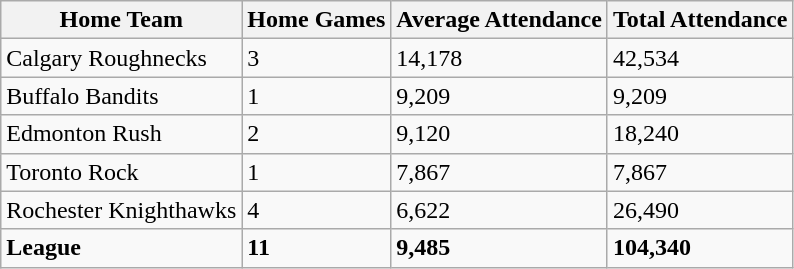<table class="wikitable sortable">
<tr>
<th>Home Team</th>
<th>Home Games</th>
<th>Average Attendance</th>
<th>Total Attendance</th>
</tr>
<tr>
<td>Calgary Roughnecks</td>
<td>3</td>
<td>14,178</td>
<td>42,534</td>
</tr>
<tr>
<td>Buffalo Bandits</td>
<td>1</td>
<td>9,209</td>
<td>9,209</td>
</tr>
<tr>
<td>Edmonton Rush</td>
<td>2</td>
<td>9,120</td>
<td>18,240</td>
</tr>
<tr>
<td>Toronto Rock</td>
<td>1</td>
<td>7,867</td>
<td>7,867</td>
</tr>
<tr>
<td>Rochester Knighthawks</td>
<td>4</td>
<td>6,622</td>
<td>26,490</td>
</tr>
<tr class="sortbottom">
<td><strong>League</strong></td>
<td><strong>11</strong></td>
<td><strong>9,485</strong></td>
<td><strong>104,340</strong></td>
</tr>
</table>
